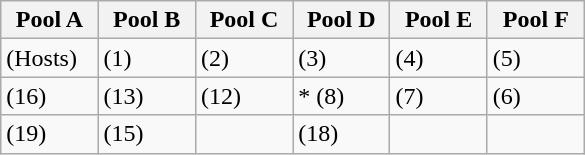<table class="wikitable" style="white-space:nowrap">
<tr>
<th width=14%>Pool A</th>
<th width=14%>Pool B</th>
<th width=14%>Pool C</th>
<th width=14%>Pool D</th>
<th width=14%>Pool E</th>
<th width=14%>Pool F</th>
</tr>
<tr>
<td> (Hosts)</td>
<td> (1)</td>
<td> (2)</td>
<td> (3)</td>
<td> (4)</td>
<td> (5)</td>
</tr>
<tr>
<td> (16)</td>
<td> (13)</td>
<td> (12)</td>
<td><s></s>* (8)</td>
<td> (7)</td>
<td> (6)</td>
</tr>
<tr>
<td> (19)</td>
<td> (15)</td>
<td></td>
<td> (18)</td>
<td></td>
<td></td>
</tr>
</table>
